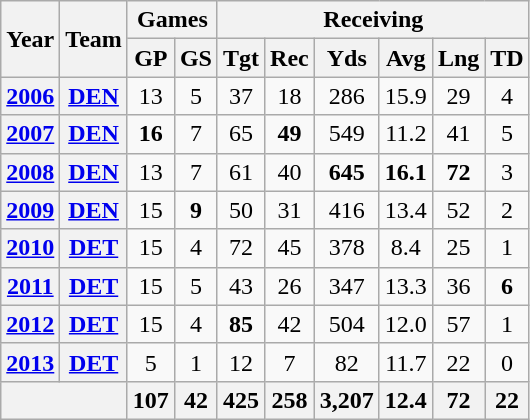<table class="wikitable" style="text-align:center">
<tr>
<th rowspan="2">Year</th>
<th rowspan="2">Team</th>
<th colspan="2">Games</th>
<th colspan="6">Receiving</th>
</tr>
<tr>
<th>GP</th>
<th>GS</th>
<th>Tgt</th>
<th>Rec</th>
<th>Yds</th>
<th>Avg</th>
<th>Lng</th>
<th>TD</th>
</tr>
<tr>
<th><a href='#'>2006</a></th>
<th><a href='#'>DEN</a></th>
<td>13</td>
<td>5</td>
<td>37</td>
<td>18</td>
<td>286</td>
<td>15.9</td>
<td>29</td>
<td>4</td>
</tr>
<tr>
<th><a href='#'>2007</a></th>
<th><a href='#'>DEN</a></th>
<td><strong>16</strong></td>
<td>7</td>
<td>65</td>
<td><strong>49</strong></td>
<td>549</td>
<td>11.2</td>
<td>41</td>
<td>5</td>
</tr>
<tr>
<th><a href='#'>2008</a></th>
<th><a href='#'>DEN</a></th>
<td>13</td>
<td>7</td>
<td>61</td>
<td>40</td>
<td><strong>645</strong></td>
<td><strong>16.1</strong></td>
<td><strong>72</strong></td>
<td>3</td>
</tr>
<tr>
<th><a href='#'>2009</a></th>
<th><a href='#'>DEN</a></th>
<td>15</td>
<td><strong>9</strong></td>
<td>50</td>
<td>31</td>
<td>416</td>
<td>13.4</td>
<td>52</td>
<td>2</td>
</tr>
<tr>
<th><a href='#'>2010</a></th>
<th><a href='#'>DET</a></th>
<td>15</td>
<td>4</td>
<td>72</td>
<td>45</td>
<td>378</td>
<td>8.4</td>
<td>25</td>
<td>1</td>
</tr>
<tr>
<th><a href='#'>2011</a></th>
<th><a href='#'>DET</a></th>
<td>15</td>
<td>5</td>
<td>43</td>
<td>26</td>
<td>347</td>
<td>13.3</td>
<td>36</td>
<td><strong>6</strong></td>
</tr>
<tr>
<th><a href='#'>2012</a></th>
<th><a href='#'>DET</a></th>
<td>15</td>
<td>4</td>
<td><strong>85</strong></td>
<td>42</td>
<td>504</td>
<td>12.0</td>
<td>57</td>
<td>1</td>
</tr>
<tr>
<th><a href='#'>2013</a></th>
<th><a href='#'>DET</a></th>
<td>5</td>
<td>1</td>
<td>12</td>
<td>7</td>
<td>82</td>
<td>11.7</td>
<td>22</td>
<td>0</td>
</tr>
<tr>
<th colspan="2"></th>
<th>107</th>
<th>42</th>
<th>425</th>
<th>258</th>
<th>3,207</th>
<th>12.4</th>
<th>72</th>
<th>22</th>
</tr>
</table>
